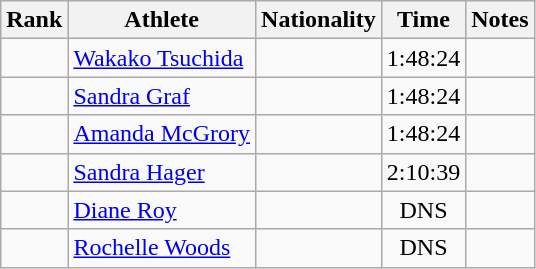<table class="wikitable sortable" style=text-align:center>
<tr>
<th>Rank</th>
<th>Athlete</th>
<th>Nationality</th>
<th>Time</th>
<th>Notes</th>
</tr>
<tr>
<td></td>
<td align=left><a href='#'>Wakako Tsuchida</a></td>
<td align=left></td>
<td>1:48:24</td>
<td></td>
</tr>
<tr>
<td></td>
<td align=left><a href='#'>Sandra Graf</a></td>
<td align=left></td>
<td>1:48:24</td>
<td></td>
</tr>
<tr>
<td></td>
<td align=left><a href='#'>Amanda McGrory</a></td>
<td align=left></td>
<td>1:48:24</td>
<td></td>
</tr>
<tr>
<td></td>
<td align=left><a href='#'>Sandra Hager</a></td>
<td align=left></td>
<td>2:10:39</td>
<td></td>
</tr>
<tr>
<td></td>
<td align=left><a href='#'>Diane Roy</a></td>
<td align=left></td>
<td>DNS</td>
<td></td>
</tr>
<tr>
<td></td>
<td align=left><a href='#'>Rochelle Woods</a></td>
<td align=left></td>
<td>DNS</td>
<td></td>
</tr>
</table>
